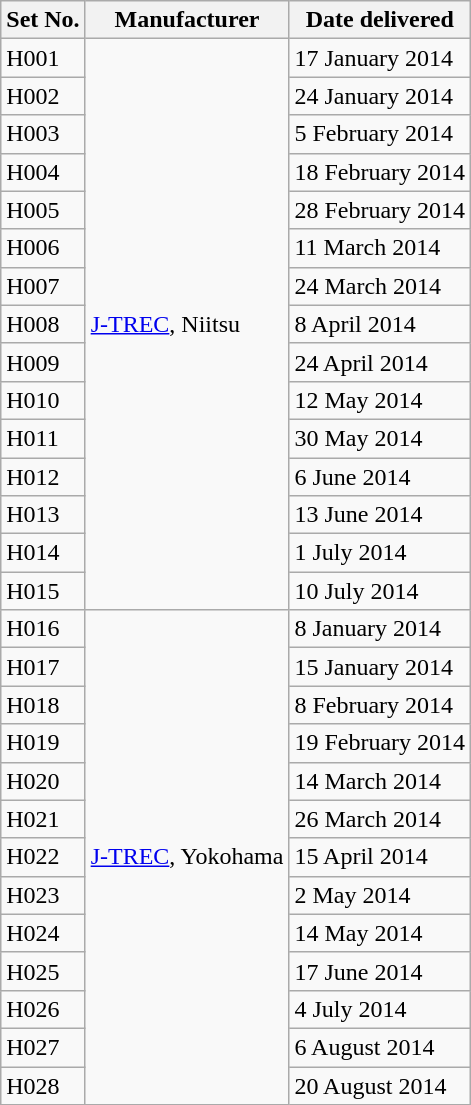<table class="wikitable">
<tr>
<th>Set No.</th>
<th>Manufacturer</th>
<th>Date delivered</th>
</tr>
<tr>
<td>H001</td>
<td rowspan="15"><a href='#'>J-TREC</a>, Niitsu</td>
<td>17 January 2014</td>
</tr>
<tr>
<td>H002</td>
<td>24 January 2014</td>
</tr>
<tr>
<td>H003</td>
<td>5 February 2014</td>
</tr>
<tr>
<td>H004</td>
<td>18 February 2014</td>
</tr>
<tr>
<td>H005</td>
<td>28 February 2014</td>
</tr>
<tr>
<td>H006</td>
<td>11 March 2014</td>
</tr>
<tr>
<td>H007</td>
<td>24 March 2014</td>
</tr>
<tr>
<td>H008</td>
<td>8 April 2014</td>
</tr>
<tr>
<td>H009</td>
<td>24 April 2014</td>
</tr>
<tr>
<td>H010</td>
<td>12 May 2014</td>
</tr>
<tr>
<td>H011</td>
<td>30 May 2014</td>
</tr>
<tr>
<td>H012</td>
<td>6 June 2014</td>
</tr>
<tr>
<td>H013</td>
<td>13 June 2014</td>
</tr>
<tr>
<td>H014</td>
<td>1 July 2014</td>
</tr>
<tr>
<td>H015</td>
<td>10 July 2014</td>
</tr>
<tr>
<td>H016</td>
<td rowspan="13"><a href='#'>J-TREC</a>, Yokohama</td>
<td>8 January 2014</td>
</tr>
<tr>
<td>H017</td>
<td>15 January 2014</td>
</tr>
<tr>
<td>H018</td>
<td>8 February 2014</td>
</tr>
<tr>
<td>H019</td>
<td>19 February 2014</td>
</tr>
<tr>
<td>H020</td>
<td>14 March 2014</td>
</tr>
<tr>
<td>H021</td>
<td>26 March 2014</td>
</tr>
<tr>
<td>H022</td>
<td>15 April 2014</td>
</tr>
<tr>
<td>H023</td>
<td>2 May 2014</td>
</tr>
<tr>
<td>H024</td>
<td>14 May 2014</td>
</tr>
<tr>
<td>H025</td>
<td>17 June 2014</td>
</tr>
<tr>
<td>H026</td>
<td>4 July 2014</td>
</tr>
<tr>
<td>H027</td>
<td>6 August 2014</td>
</tr>
<tr>
<td>H028</td>
<td>20 August 2014</td>
</tr>
</table>
